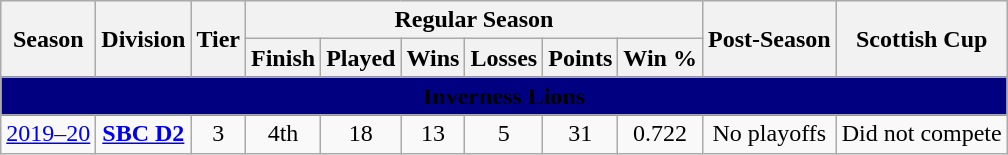<table class="wikitable" style="font-size:100%;">
<tr bgcolor="#efefef">
<th rowspan="2">Season</th>
<th rowspan="2">Division</th>
<th rowspan="2">Tier</th>
<th colspan="6">Regular Season</th>
<th rowspan="2">Post-Season</th>
<th rowspan="2">Scottish Cup</th>
</tr>
<tr>
<th>Finish</th>
<th>Played</th>
<th>Wins</th>
<th>Losses</th>
<th>Points</th>
<th>Win %</th>
</tr>
<tr>
<td colspan="13" align=center bgcolor="navy"><span><strong>Inverness Lions</strong></span></td>
</tr>
<tr>
<td style="text-align:center;"><a href='#'>2019–20</a></td>
<td style="text-align:center;"><strong><a href='#'>SBC D2</a></strong></td>
<td style="text-align:center;">3</td>
<td style="text-align:center;">4th</td>
<td style="text-align:center;">18</td>
<td style="text-align:center;">13</td>
<td style="text-align:center;">5</td>
<td style="text-align:center;">31</td>
<td style="text-align:center;">0.722</td>
<td style="text-align:center;">No playoffs</td>
<td style="text-align:center;">Did not compete</td>
</tr>
</table>
